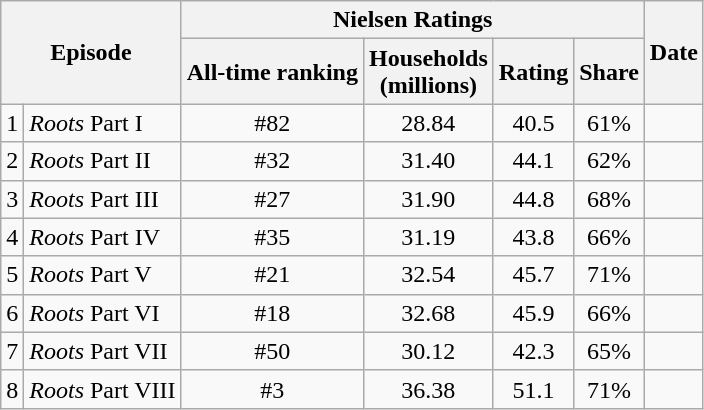<table class="sortable wikitable">
<tr>
<th rowspan="2" colspan="2">Episode</th>
<th colspan="4">Nielsen Ratings</th>
<th rowspan="2">Date</th>
</tr>
<tr>
<th>All-time ranking</th>
<th>Households<br>(millions)</th>
<th>Rating</th>
<th>Share</th>
</tr>
<tr>
<td>1</td>
<td><em>Roots</em> Part I</td>
<td style="text-align:center;">#82</td>
<td style="text-align:center;">28.84</td>
<td style="text-align:center;">40.5</td>
<td style="text-align:center;">61%</td>
<td></td>
</tr>
<tr>
<td>2</td>
<td><em>Roots</em> Part II</td>
<td style="text-align:center;">#32</td>
<td style="text-align:center;">31.40</td>
<td style="text-align:center;">44.1</td>
<td style="text-align:center;">62%</td>
<td></td>
</tr>
<tr>
<td>3</td>
<td><em>Roots</em> Part III</td>
<td style="text-align:center;">#27</td>
<td style="text-align:center;">31.90</td>
<td style="text-align:center;">44.8</td>
<td style="text-align:center;">68%</td>
<td></td>
</tr>
<tr>
<td>4</td>
<td><em>Roots</em> Part IV</td>
<td style="text-align:center;">#35</td>
<td style="text-align:center;">31.19</td>
<td style="text-align:center;">43.8</td>
<td style="text-align:center;">66%</td>
<td></td>
</tr>
<tr>
<td>5</td>
<td><em>Roots</em> Part V</td>
<td style="text-align:center;">#21</td>
<td style="text-align:center;">32.54</td>
<td style="text-align:center;">45.7</td>
<td style="text-align:center;">71%</td>
<td></td>
</tr>
<tr>
<td>6</td>
<td><em>Roots</em> Part VI</td>
<td style="text-align:center;">#18</td>
<td style="text-align:center;">32.68</td>
<td style="text-align:center;">45.9</td>
<td style="text-align:center;">66%</td>
<td></td>
</tr>
<tr>
<td>7</td>
<td><em>Roots</em> Part VII</td>
<td style="text-align:center;">#50</td>
<td style="text-align:center;">30.12</td>
<td style="text-align:center;">42.3</td>
<td style="text-align:center;">65%</td>
<td></td>
</tr>
<tr>
<td>8</td>
<td><em>Roots</em> Part VIII</td>
<td style="text-align:center;">#3</td>
<td style="text-align:center;">36.38</td>
<td style="text-align:center;">51.1</td>
<td style="text-align:center;">71%</td>
<td></td>
</tr>
</table>
